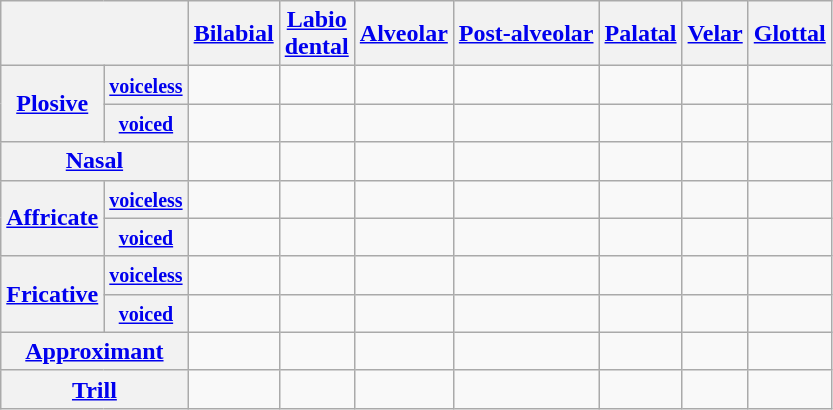<table class="wikitable" style="text-align:center">
<tr>
<th colspan="2"></th>
<th><a href='#'>Bilabial</a></th>
<th><a href='#'>Labio<br>dental</a></th>
<th><a href='#'>Alveolar</a></th>
<th><a href='#'>Post-alveolar</a></th>
<th><a href='#'>Palatal</a></th>
<th><a href='#'>Velar</a></th>
<th><a href='#'>Glottal</a></th>
</tr>
<tr>
<th rowspan="2"><a href='#'>Plosive</a></th>
<th><small><a href='#'>voiceless</a></small></th>
<td></td>
<td></td>
<td></td>
<td></td>
<td></td>
<td></td>
<td></td>
</tr>
<tr>
<th><small><a href='#'>voiced</a></small></th>
<td></td>
<td></td>
<td></td>
<td></td>
<td></td>
<td></td>
<td></td>
</tr>
<tr>
<th colspan="2"><a href='#'>Nasal</a></th>
<td></td>
<td></td>
<td></td>
<td></td>
<td></td>
<td></td>
<td></td>
</tr>
<tr>
<th rowspan="2"><a href='#'>Affricate</a></th>
<th><small><a href='#'>voiceless</a></small></th>
<td></td>
<td></td>
<td></td>
<td></td>
<td></td>
<td></td>
<td></td>
</tr>
<tr>
<th><small><a href='#'>voiced</a></small></th>
<td></td>
<td></td>
<td></td>
<td></td>
<td></td>
<td></td>
<td></td>
</tr>
<tr>
<th rowspan="2"><a href='#'>Fricative</a></th>
<th><small><a href='#'>voiceless</a></small></th>
<td></td>
<td></td>
<td></td>
<td></td>
<td></td>
<td></td>
<td></td>
</tr>
<tr>
<th><small><a href='#'>voiced</a></small></th>
<td></td>
<td></td>
<td></td>
<td></td>
<td></td>
<td></td>
<td></td>
</tr>
<tr>
<th colspan="2"><a href='#'>Approximant</a></th>
<td></td>
<td></td>
<td></td>
<td></td>
<td></td>
<td></td>
<td></td>
</tr>
<tr>
<th colspan="2"><a href='#'>Trill</a></th>
<td></td>
<td></td>
<td></td>
<td></td>
<td></td>
<td></td>
<td></td>
</tr>
</table>
